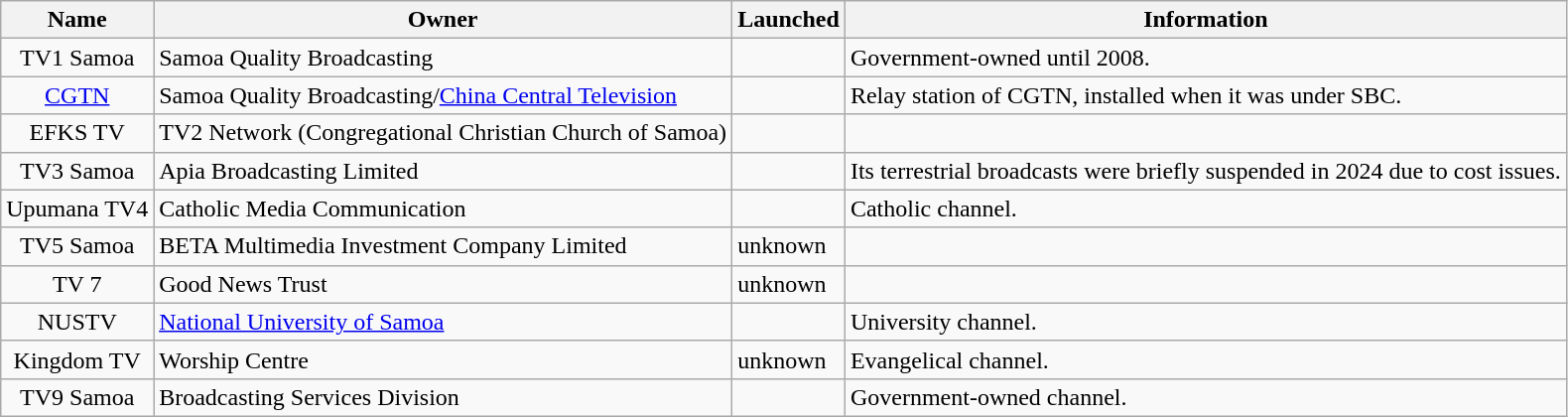<table class="wikitable sortable">
<tr>
<th>Name</th>
<th>Owner</th>
<th>Launched</th>
<th>Information</th>
</tr>
<tr>
<td align="center">TV1 Samoa</td>
<td>Samoa Quality Broadcasting</td>
<td></td>
<td>Government-owned until 2008.</td>
</tr>
<tr>
<td align="center"><a href='#'>CGTN</a></td>
<td>Samoa Quality Broadcasting/<a href='#'>China Central Television</a></td>
<td></td>
<td>Relay station of CGTN, installed when it was under SBC.</td>
</tr>
<tr>
<td align="center">EFKS TV</td>
<td>TV2 Network (Congregational Christian Church of Samoa)</td>
<td></td>
<td></td>
</tr>
<tr>
<td align="center">TV3 Samoa</td>
<td>Apia Broadcasting Limited</td>
<td></td>
<td>Its terrestrial broadcasts were briefly suspended in 2024 due to cost issues.</td>
</tr>
<tr>
<td align="center">Upumana TV4</td>
<td>Catholic Media Communication</td>
<td></td>
<td>Catholic channel.</td>
</tr>
<tr>
<td align="center">TV5 Samoa</td>
<td>BETA Multimedia Investment Company Limited</td>
<td>unknown</td>
<td></td>
</tr>
<tr>
<td align="center">TV 7</td>
<td>Good News Trust</td>
<td>unknown</td>
<td></td>
</tr>
<tr>
<td align="center">NUSTV</td>
<td><a href='#'>National University of Samoa</a></td>
<td></td>
<td>University channel.</td>
</tr>
<tr>
<td align="center">Kingdom TV</td>
<td>Worship Centre</td>
<td>unknown</td>
<td>Evangelical channel.</td>
</tr>
<tr>
<td align="center">TV9 Samoa</td>
<td>Broadcasting Services Division</td>
<td></td>
<td>Government-owned channel.</td>
</tr>
</table>
